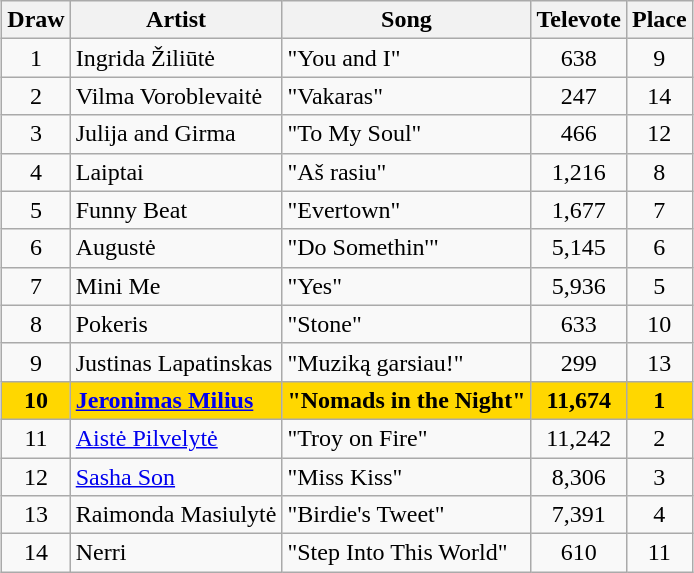<table class="sortable wikitable" style="margin: 1em auto 1em auto; text-align:center">
<tr>
<th>Draw</th>
<th>Artist</th>
<th>Song</th>
<th>Televote</th>
<th>Place</th>
</tr>
<tr>
<td>1</td>
<td align="left">Ingrida Žiliūtė</td>
<td align="left">"You and I"</td>
<td>638</td>
<td>9</td>
</tr>
<tr>
<td>2</td>
<td align="left">Vilma Voroblevaitė</td>
<td align="left">"Vakaras"</td>
<td>247</td>
<td>14</td>
</tr>
<tr>
<td>3</td>
<td align="left">Julija and Girma</td>
<td align="left">"To My Soul"</td>
<td>466</td>
<td>12</td>
</tr>
<tr>
<td>4</td>
<td align="left">Laiptai</td>
<td align="left">"Aš rasiu"</td>
<td>1,216</td>
<td>8</td>
</tr>
<tr>
<td>5</td>
<td align="left">Funny Beat</td>
<td align="left">"Evertown"</td>
<td>1,677</td>
<td>7</td>
</tr>
<tr>
<td>6</td>
<td align="left">Augustė</td>
<td align="left">"Do Somethin'"</td>
<td>5,145</td>
<td>6</td>
</tr>
<tr>
<td>7</td>
<td align="left">Mini Me</td>
<td align="left">"Yes"</td>
<td>5,936</td>
<td>5</td>
</tr>
<tr>
<td>8</td>
<td align="left">Pokeris</td>
<td align="left">"Stone"</td>
<td>633</td>
<td>10</td>
</tr>
<tr>
<td>9</td>
<td align="left">Justinas Lapatinskas</td>
<td align="left">"Muziką garsiau!"</td>
<td>299</td>
<td>13</td>
</tr>
<tr style="font-weight:bold; background:gold;">
<td>10</td>
<td align="left"><a href='#'>Jeronimas Milius</a></td>
<td align="left">"Nomads in the Night"</td>
<td>11,674</td>
<td>1</td>
</tr>
<tr>
<td>11</td>
<td align="left"><a href='#'>Aistė Pilvelytė</a></td>
<td align="left">"Troy on Fire"</td>
<td>11,242</td>
<td>2</td>
</tr>
<tr>
<td>12</td>
<td align="left"><a href='#'>Sasha Son</a></td>
<td align="left">"Miss Kiss"</td>
<td>8,306</td>
<td>3</td>
</tr>
<tr>
<td>13</td>
<td align="left">Raimonda Masiulytė</td>
<td align="left">"Birdie's Tweet"</td>
<td>7,391</td>
<td>4</td>
</tr>
<tr>
<td>14</td>
<td align="left">Nerri</td>
<td align="left">"Step Into This World"</td>
<td>610</td>
<td>11</td>
</tr>
</table>
